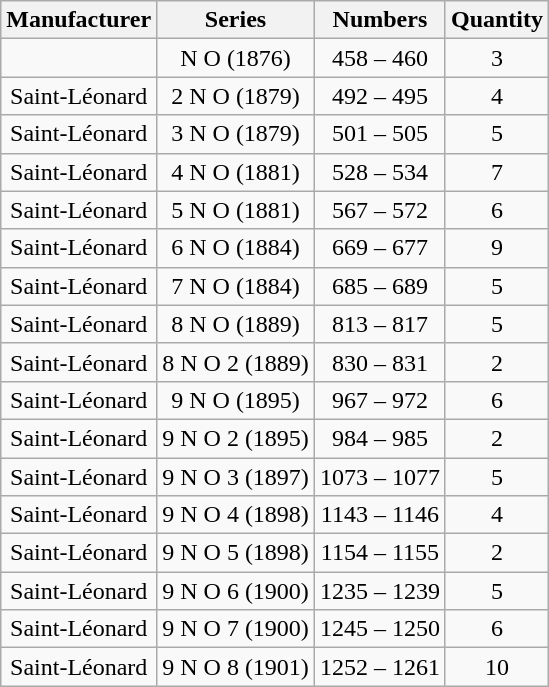<table class="wikitable" style=text-align:center>
<tr>
<th>Manufacturer</th>
<th>Series</th>
<th>Numbers</th>
<th>Quantity</th>
</tr>
<tr>
<td></td>
<td>N O (1876)</td>
<td>458 – 460</td>
<td>3</td>
</tr>
<tr>
<td>Saint-Léonard</td>
<td>2 N O (1879)</td>
<td>492 – 495</td>
<td>4</td>
</tr>
<tr>
<td>Saint-Léonard</td>
<td>3 N O (1879)</td>
<td>501 – 505</td>
<td>5</td>
</tr>
<tr>
<td>Saint-Léonard</td>
<td>4 N O (1881)</td>
<td>528 – 534</td>
<td>7</td>
</tr>
<tr>
<td>Saint-Léonard</td>
<td>5 N O (1881)</td>
<td>567 – 572</td>
<td>6</td>
</tr>
<tr>
<td>Saint-Léonard</td>
<td>6 N O (1884)</td>
<td>669 – 677</td>
<td>9</td>
</tr>
<tr>
<td>Saint-Léonard</td>
<td>7 N O (1884)</td>
<td>685 – 689</td>
<td>5</td>
</tr>
<tr>
<td>Saint-Léonard</td>
<td>8 N O (1889)</td>
<td>813 – 817</td>
<td>5</td>
</tr>
<tr>
<td>Saint-Léonard</td>
<td>8 N O 2 (1889)</td>
<td>830 – 831</td>
<td>2</td>
</tr>
<tr>
<td>Saint-Léonard</td>
<td>9 N O (1895)</td>
<td>967 – 972</td>
<td>6</td>
</tr>
<tr>
<td>Saint-Léonard</td>
<td>9 N O 2 (1895)</td>
<td>984 – 985</td>
<td>2</td>
</tr>
<tr>
<td>Saint-Léonard</td>
<td>9 N O 3 (1897)</td>
<td>1073 – 1077</td>
<td>5</td>
</tr>
<tr>
<td>Saint-Léonard</td>
<td>9 N O 4 (1898)</td>
<td>1143 – 1146</td>
<td>4</td>
</tr>
<tr>
<td>Saint-Léonard</td>
<td>9 N O 5 (1898)</td>
<td>1154 – 1155</td>
<td>2</td>
</tr>
<tr>
<td>Saint-Léonard</td>
<td>9 N O 6 (1900)</td>
<td>1235 – 1239</td>
<td>5</td>
</tr>
<tr>
<td>Saint-Léonard</td>
<td>9 N O 7 (1900)</td>
<td>1245 – 1250</td>
<td>6</td>
</tr>
<tr>
<td>Saint-Léonard</td>
<td>9 N O 8 (1901)</td>
<td>1252 – 1261</td>
<td>10</td>
</tr>
</table>
